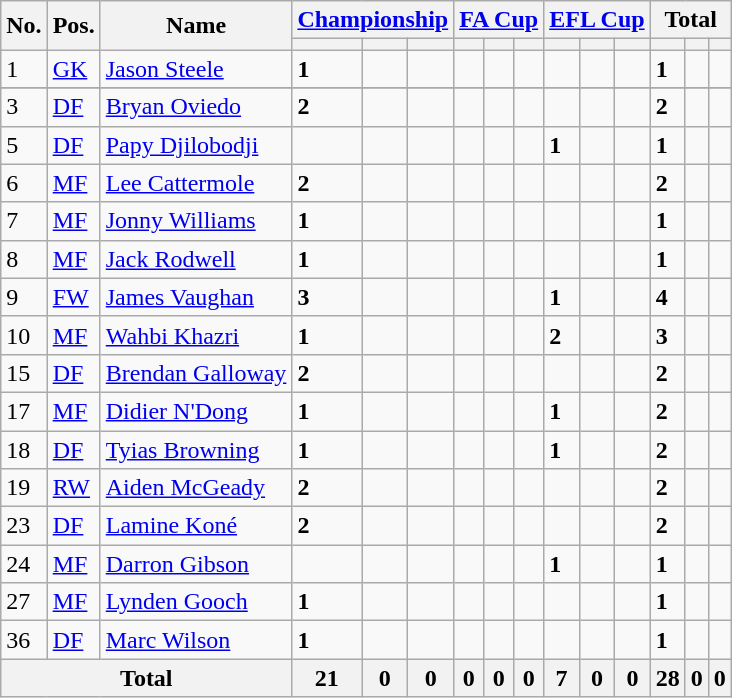<table class="wikitable sortable" style="90% text-align: center">
<tr>
<th rowspan="2">No.</th>
<th rowspan="2">Pos.</th>
<th rowspan="2">Name</th>
<th colspan="3"><a href='#'>Championship</a></th>
<th colspan="3"><a href='#'>FA Cup</a></th>
<th colspan="3"><a href='#'>EFL Cup</a></th>
<th colspan="3">Total</th>
</tr>
<tr>
<th></th>
<th></th>
<th></th>
<th></th>
<th></th>
<th></th>
<th></th>
<th></th>
<th></th>
<th></th>
<th></th>
<th></th>
</tr>
<tr>
<td>1</td>
<td><a href='#'>GK</a></td>
<td><a href='#'>Jason Steele</a></td>
<td><strong>1</strong></td>
<td><strong></strong></td>
<td><strong></strong></td>
<td><strong></strong></td>
<td><strong></strong></td>
<td><strong></strong></td>
<td><strong></strong></td>
<td><strong></strong></td>
<td><strong></strong></td>
<td><strong>1</strong></td>
<td><strong></strong></td>
<td><strong> </strong></td>
</tr>
<tr>
</tr>
<tr>
<td>3</td>
<td><a href='#'>DF</a></td>
<td><a href='#'>Bryan Oviedo</a></td>
<td><strong>2</strong></td>
<td><strong></strong></td>
<td><strong></strong></td>
<td><strong></strong></td>
<td><strong></strong></td>
<td><strong></strong></td>
<td><strong></strong></td>
<td><strong></strong></td>
<td><strong></strong></td>
<td><strong>2</strong></td>
<td><strong></strong></td>
<td><strong> </strong></td>
</tr>
<tr>
<td>5</td>
<td><a href='#'>DF</a></td>
<td><a href='#'>Papy Djilobodji</a></td>
<td><strong></strong></td>
<td><strong></strong></td>
<td><strong></strong></td>
<td><strong></strong></td>
<td><strong></strong></td>
<td><strong></strong></td>
<td><strong>1</strong></td>
<td><strong></strong></td>
<td><strong></strong></td>
<td><strong>1</strong></td>
<td><strong></strong></td>
<td><strong> </strong></td>
</tr>
<tr>
<td>6</td>
<td><a href='#'>MF</a></td>
<td><a href='#'>Lee Cattermole</a></td>
<td><strong>2</strong></td>
<td><strong></strong></td>
<td><strong></strong></td>
<td><strong></strong></td>
<td><strong></strong></td>
<td><strong></strong></td>
<td><strong></strong></td>
<td><strong></strong></td>
<td><strong></strong></td>
<td><strong>2</strong></td>
<td><strong></strong></td>
<td><strong> </strong></td>
</tr>
<tr>
<td>7</td>
<td><a href='#'>MF</a></td>
<td><a href='#'>Jonny Williams</a></td>
<td><strong>1</strong></td>
<td><strong></strong></td>
<td><strong></strong></td>
<td><strong></strong></td>
<td><strong></strong></td>
<td><strong></strong></td>
<td><strong></strong></td>
<td><strong></strong></td>
<td><strong></strong></td>
<td><strong>1</strong></td>
<td><strong></strong></td>
<td><strong> </strong></td>
</tr>
<tr>
<td>8</td>
<td><a href='#'>MF</a></td>
<td><a href='#'>Jack Rodwell</a></td>
<td><strong>1</strong></td>
<td><strong></strong></td>
<td><strong></strong></td>
<td><strong></strong></td>
<td><strong></strong></td>
<td><strong></strong></td>
<td><strong></strong></td>
<td><strong></strong></td>
<td><strong></strong></td>
<td><strong>1</strong></td>
<td><strong></strong></td>
<td><strong> </strong></td>
</tr>
<tr>
<td>9</td>
<td><a href='#'>FW</a></td>
<td><a href='#'>James Vaughan</a></td>
<td><strong>3</strong></td>
<td><strong></strong></td>
<td><strong></strong></td>
<td><strong></strong></td>
<td><strong></strong></td>
<td><strong></strong></td>
<td><strong>1</strong></td>
<td><strong></strong></td>
<td><strong></strong></td>
<td><strong>4</strong></td>
<td><strong></strong></td>
<td><strong> </strong></td>
</tr>
<tr>
<td>10</td>
<td><a href='#'>MF</a></td>
<td><a href='#'>Wahbi Khazri</a></td>
<td><strong>1</strong></td>
<td><strong></strong></td>
<td><strong></strong></td>
<td><strong></strong></td>
<td><strong></strong></td>
<td><strong></strong></td>
<td><strong>2</strong></td>
<td><strong></strong></td>
<td><strong></strong></td>
<td><strong>3</strong></td>
<td><strong></strong></td>
<td><strong> </strong></td>
</tr>
<tr>
<td>15</td>
<td><a href='#'>DF</a></td>
<td><a href='#'>Brendan Galloway</a></td>
<td><strong>2</strong></td>
<td><strong></strong></td>
<td><strong></strong></td>
<td><strong></strong></td>
<td><strong></strong></td>
<td><strong></strong></td>
<td><strong></strong></td>
<td><strong></strong></td>
<td><strong></strong></td>
<td><strong>2</strong></td>
<td><strong></strong></td>
<td><strong> </strong></td>
</tr>
<tr>
<td>17</td>
<td><a href='#'>MF</a></td>
<td><a href='#'>Didier N'Dong</a></td>
<td><strong>1</strong></td>
<td><strong></strong></td>
<td><strong></strong></td>
<td><strong></strong></td>
<td><strong></strong></td>
<td><strong></strong></td>
<td><strong>1</strong></td>
<td><strong></strong></td>
<td><strong></strong></td>
<td><strong>2</strong></td>
<td><strong></strong></td>
<td><strong> </strong></td>
</tr>
<tr>
<td>18</td>
<td><a href='#'>DF</a></td>
<td><a href='#'>Tyias Browning</a></td>
<td><strong>1</strong></td>
<td><strong></strong></td>
<td><strong></strong></td>
<td><strong></strong></td>
<td><strong></strong></td>
<td><strong></strong></td>
<td><strong>1</strong></td>
<td><strong></strong></td>
<td><strong></strong></td>
<td><strong>2</strong></td>
<td><strong></strong></td>
<td><strong> </strong></td>
</tr>
<tr>
<td>19</td>
<td><a href='#'>RW</a></td>
<td><a href='#'>Aiden McGeady</a></td>
<td><strong>2</strong></td>
<td><strong></strong></td>
<td><strong></strong></td>
<td><strong></strong></td>
<td><strong></strong></td>
<td><strong></strong></td>
<td><strong></strong></td>
<td><strong></strong></td>
<td><strong></strong></td>
<td><strong>2</strong></td>
<td><strong></strong></td>
<td><strong> </strong></td>
</tr>
<tr>
<td>23</td>
<td><a href='#'>DF</a></td>
<td><a href='#'>Lamine Koné</a></td>
<td><strong>2</strong></td>
<td><strong></strong></td>
<td><strong></strong></td>
<td><strong></strong></td>
<td><strong></strong></td>
<td><strong></strong></td>
<td><strong></strong></td>
<td><strong></strong></td>
<td><strong></strong></td>
<td><strong>2</strong></td>
<td><strong></strong></td>
<td><strong> </strong></td>
</tr>
<tr>
<td>24</td>
<td><a href='#'>MF</a></td>
<td><a href='#'>Darron Gibson</a></td>
<td><strong></strong></td>
<td><strong></strong></td>
<td><strong></strong></td>
<td><strong></strong></td>
<td><strong></strong></td>
<td><strong></strong></td>
<td><strong>1</strong></td>
<td><strong></strong></td>
<td><strong></strong></td>
<td><strong>1</strong></td>
<td><strong></strong></td>
<td><strong> </strong></td>
</tr>
<tr>
<td>27</td>
<td><a href='#'>MF</a></td>
<td><a href='#'>Lynden Gooch</a></td>
<td><strong>1</strong></td>
<td><strong></strong></td>
<td><strong></strong></td>
<td><strong></strong></td>
<td><strong></strong></td>
<td><strong></strong></td>
<td><strong></strong></td>
<td><strong></strong></td>
<td><strong></strong></td>
<td><strong>1</strong></td>
<td><strong></strong></td>
<td><strong> </strong></td>
</tr>
<tr>
<td>36</td>
<td><a href='#'>DF</a></td>
<td><a href='#'>Marc Wilson</a></td>
<td><strong>1</strong></td>
<td><strong></strong></td>
<td><strong></strong></td>
<td><strong></strong></td>
<td><strong></strong></td>
<td><strong></strong></td>
<td><strong></strong></td>
<td><strong></strong></td>
<td><strong></strong></td>
<td><strong>1</strong></td>
<td><strong></strong></td>
<td><strong> </strong></td>
</tr>
<tr>
<th colspan=3>Total</th>
<th>21</th>
<th>0</th>
<th>0</th>
<th>0</th>
<th>0</th>
<th>0</th>
<th>7</th>
<th>0</th>
<th>0</th>
<th>28</th>
<th>0</th>
<th>0</th>
</tr>
</table>
